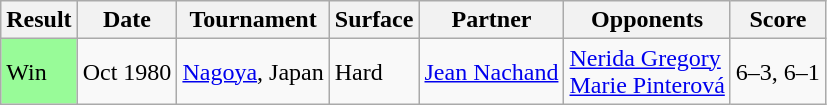<table class="sortable wikitable">
<tr>
<th>Result</th>
<th>Date</th>
<th>Tournament</th>
<th>Surface</th>
<th>Partner</th>
<th>Opponents</th>
<th class="unsortable">Score</th>
</tr>
<tr>
<td style="background:#98fb98;">Win</td>
<td>Oct 1980</td>
<td><a href='#'>Nagoya</a>, Japan</td>
<td>Hard</td>
<td> <a href='#'>Jean Nachand</a></td>
<td> <a href='#'>Nerida Gregory</a><br> <a href='#'>Marie Pinterová</a></td>
<td>6–3, 6–1</td>
</tr>
</table>
